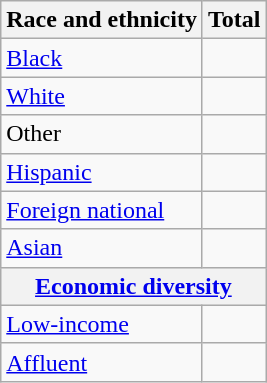<table class="wikitable floatright sortable collapsible"; text-align:right; font-size:80%;">
<tr>
<th>Race and ethnicity</th>
<th colspan="2" data-sort-type=number>Total</th>
</tr>
<tr>
<td><a href='#'>Black</a></td>
<td align=right></td>
</tr>
<tr>
<td><a href='#'>White</a></td>
<td align=right></td>
</tr>
<tr>
<td>Other</td>
<td align=right></td>
</tr>
<tr>
<td><a href='#'>Hispanic</a></td>
<td align=right></td>
</tr>
<tr>
<td><a href='#'>Foreign national</a></td>
<td align=right></td>
</tr>
<tr>
<td><a href='#'>Asian</a></td>
<td align=right></td>
</tr>
<tr>
<th colspan="4" data-sort-type=number><a href='#'>Economic diversity</a></th>
</tr>
<tr>
<td><a href='#'>Low-income</a></td>
<td align=right></td>
</tr>
<tr>
<td><a href='#'>Affluent</a></td>
<td align=right></td>
</tr>
</table>
